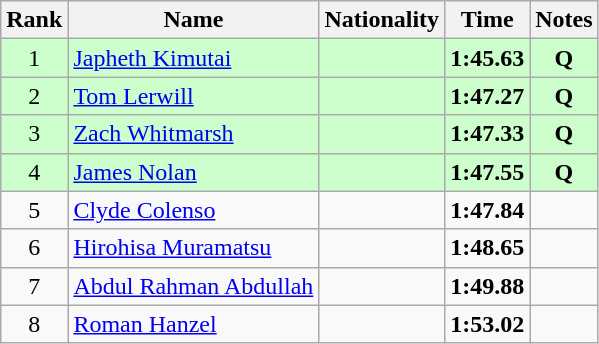<table class="wikitable sortable" style="text-align:center">
<tr>
<th>Rank</th>
<th>Name</th>
<th>Nationality</th>
<th>Time</th>
<th>Notes</th>
</tr>
<tr bgcolor=ccffcc>
<td>1</td>
<td align=left><a href='#'>Japheth Kimutai</a></td>
<td align=left></td>
<td><strong>1:45.63</strong></td>
<td><strong>Q</strong></td>
</tr>
<tr bgcolor=ccffcc>
<td>2</td>
<td align=left><a href='#'>Tom Lerwill</a></td>
<td align=left></td>
<td><strong>1:47.27</strong></td>
<td><strong>Q</strong></td>
</tr>
<tr bgcolor=ccffcc>
<td>3</td>
<td align=left><a href='#'>Zach Whitmarsh</a></td>
<td align=left></td>
<td><strong>1:47.33</strong></td>
<td><strong>Q</strong></td>
</tr>
<tr bgcolor=ccffcc>
<td>4</td>
<td align=left><a href='#'>James Nolan</a></td>
<td align=left></td>
<td><strong>1:47.55</strong></td>
<td><strong>Q</strong></td>
</tr>
<tr>
<td>5</td>
<td align=left><a href='#'>Clyde Colenso</a></td>
<td align=left></td>
<td><strong>1:47.84</strong></td>
<td></td>
</tr>
<tr>
<td>6</td>
<td align=left><a href='#'>Hirohisa Muramatsu</a></td>
<td align=left></td>
<td><strong>1:48.65</strong></td>
<td></td>
</tr>
<tr>
<td>7</td>
<td align=left><a href='#'>Abdul Rahman Abdullah</a></td>
<td align=left></td>
<td><strong>1:49.88</strong></td>
<td></td>
</tr>
<tr>
<td>8</td>
<td align=left><a href='#'>Roman Hanzel</a></td>
<td align=left></td>
<td><strong>1:53.02</strong></td>
<td></td>
</tr>
</table>
